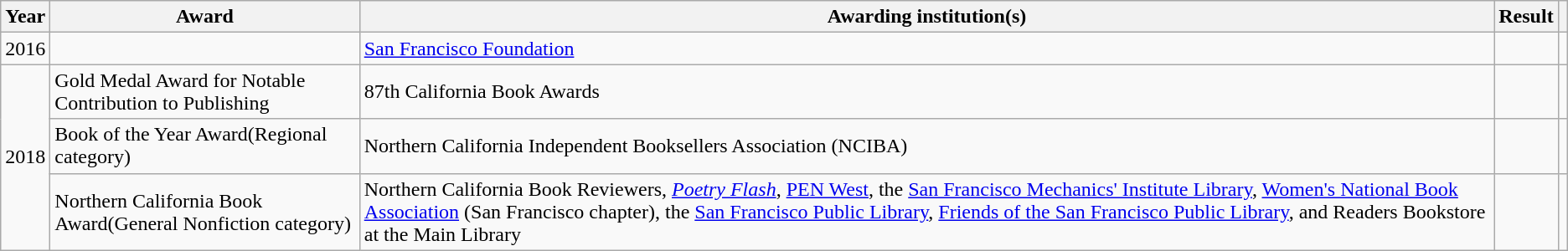<table class="wikitable " style="table-layout: fixed; ">
<tr>
<th scope="col">Year</th>
<th scope="col">Award</th>
<th scope="col">Awarding institution(s)</th>
<th scope="col">Result</th>
<th scope="col"></th>
</tr>
<tr>
<td>2016</td>
<td></td>
<td><a href='#'>San Francisco Foundation</a></td>
<td></td>
<td style="text-align:center;"></td>
</tr>
<tr>
<td rowspan="3">2018</td>
<td>Gold Medal Award for Notable Contribution to Publishing</td>
<td>87th California Book Awards</td>
<td></td>
<td style="text-align:center;"></td>
</tr>
<tr>
<td>Book of the Year Award(Regional category)</td>
<td>Northern California Independent Booksellers Association (NCIBA)</td>
<td></td>
<td style="text-align:center;"></td>
</tr>
<tr>
<td>Northern California Book Award(General Nonfiction category)</td>
<td>Northern California Book Reviewers, <em><a href='#'>Poetry Flash</a></em>, <a href='#'>PEN West</a>, the <a href='#'>San Francisco Mechanics' Institute Library</a>, <a href='#'>Women's National Book Association</a> (San Francisco chapter), the <a href='#'>San Francisco Public Library</a>, <a href='#'>Friends of the San Francisco Public Library</a>, and Readers Bookstore at the Main Library</td>
<td></td>
<td style="text-align:center;"></td>
</tr>
</table>
